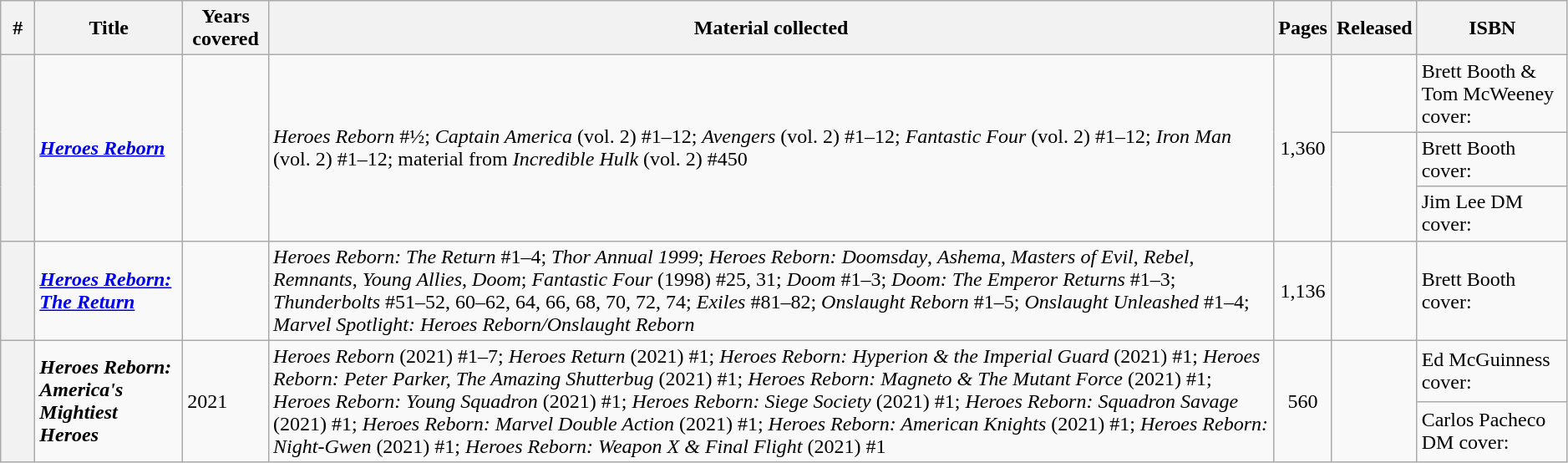<table class="wikitable sortable" width="99%">
<tr>
<th class="unsortable" width="20px">#</th>
<th>Title</th>
<th>Years covered</th>
<th class="unsortable">Material collected</th>
<th>Pages</th>
<th>Released</th>
<th class="unsortable">ISBN</th>
</tr>
<tr>
<th rowspan="3" style="background-color: light grey;"></th>
<td rowspan="3"><strong><em><a href='#'>Heroes Reborn</a></em></strong></td>
<td rowspan="3"></td>
<td rowspan="3"><em>Heroes Reborn</em> #½; <em>Captain America</em> (vol. 2) #1–12; <em>Avengers</em> (vol. 2) #1–12; <em>Fantastic Four</em> (vol. 2) #1–12; <em>Iron Man</em> (vol. 2) #1–12; material from <em>Incredible Hulk</em> (vol. 2) #450</td>
<td rowspan="3" style="text-align: center;">1,360</td>
<td></td>
<td>Brett Booth & Tom McWeeney cover: </td>
</tr>
<tr>
<td rowspan="2"></td>
<td>Brett Booth cover: </td>
</tr>
<tr>
<td>Jim Lee DM cover: </td>
</tr>
<tr>
<th style="background-color: light grey;"></th>
<td><strong><em><a href='#'>Heroes Reborn: The Return</a></em></strong></td>
<td></td>
<td><em>Heroes Reborn: The Return</em> #1–4; <em>Thor Annual 1999</em>; <em>Heroes Reborn: Doomsday</em>, <em>Ashema</em>, <em>Masters of Evil</em>, <em>Rebel</em>, <em>Remnants</em>, <em>Young Allies</em>, <em>Doom</em>; <em>Fantastic Four</em> (1998) #25, 31; <em>Doom</em> #1–3; <em>Doom: The Emperor Returns</em> #1–3; <em>Thunderbolts</em> #51–52, 60–62, 64, 66, 68, 70, 72, 74; <em>Exiles</em> #81–82; <em>Onslaught Reborn</em> #1–5; <em>Onslaught Unleashed</em> #1–4; <em>Marvel Spotlight: Heroes Reborn/Onslaught Reborn</em></td>
<td style="text-align: center;">1,136</td>
<td></td>
<td>Brett Booth cover: </td>
</tr>
<tr>
<th rowspan="2" style="background-color: light grey;"></th>
<td rowspan="2"><strong><em>Heroes Reborn: America's Mightiest Heroes</em></strong></td>
<td rowspan="2">2021</td>
<td rowspan="2"><em>Heroes Reborn</em> (2021) #1–7; <em>Heroes Return</em> (2021) #1; <em>Heroes Reborn: Hyperion & the Imperial Guard</em> (2021) #1; <em>Heroes Reborn: Peter Parker, The Amazing Shutterbug</em> (2021) #1; <em>Heroes Reborn: Magneto & The Mutant Force</em> (2021) #1; <em>Heroes Reborn: Young Squadron</em> (2021) #1; <em>Heroes Reborn: Siege Society</em> (2021) #1; <em>Heroes Reborn: Squadron Savage</em> (2021) #1; <em>Heroes Reborn: Marvel Double Action</em> (2021) #1; <em>Heroes Reborn: American Knights</em> (2021) #1; <em>Heroes Reborn: Night-Gwen</em> (2021) #1; <em>Heroes Reborn: Weapon X & Final Flight</em> (2021) #1</td>
<td rowspan="2" style="text-align: center;">560</td>
<td rowspan="2"></td>
<td>Ed McGuinness cover: </td>
</tr>
<tr>
<td>Carlos Pacheco DM cover: </td>
</tr>
</table>
